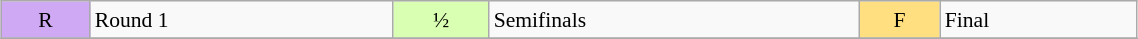<table class="wikitable" style="margin:0.5em auto; font-size:90%; line-height:1.25em;" width=60%;>
<tr>
<td bgcolor="#D0A9F5" align=center>R</td>
<td>Round 1</td>
<td bgcolor="#D9FFB2" align=center>½</td>
<td>Semifinals</td>
<td bgcolor="#FFDF80" align=center>F</td>
<td>Final</td>
</tr>
<tr>
</tr>
</table>
